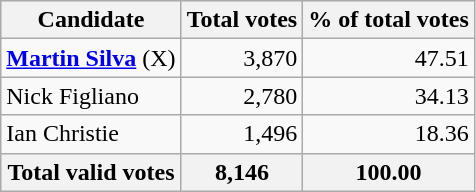<table class="wikitable sortable">
<tr bgcolor="#EEEEEE">
<th align="left">Candidate</th>
<th align="right">Total votes</th>
<th align="right">% of total votes</th>
</tr>
<tr>
<td align="left"><strong><a href='#'>Martin Silva</a></strong> (X)</td>
<td align="right">3,870</td>
<td align="right">47.51</td>
</tr>
<tr>
<td align="left">Nick Figliano</td>
<td align="right">2,780</td>
<td align="right">34.13</td>
</tr>
<tr>
<td align="left">Ian Christie</td>
<td align="right">1,496</td>
<td align="right">18.36</td>
</tr>
<tr bgcolor="#EEEEEE">
<th align="left">Total valid votes</th>
<th align="right">8,146</th>
<th align="right">100.00</th>
</tr>
</table>
